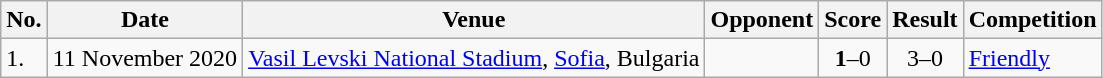<table class="wikitable">
<tr>
<th>No.</th>
<th>Date</th>
<th>Venue</th>
<th>Opponent</th>
<th>Score</th>
<th>Result</th>
<th>Competition</th>
</tr>
<tr>
<td>1.</td>
<td>11 November 2020</td>
<td><a href='#'>Vasil Levski National Stadium</a>, <a href='#'>Sofia</a>, Bulgaria</td>
<td></td>
<td align=center><strong>1</strong>–0</td>
<td align=center>3–0</td>
<td><a href='#'>Friendly</a></td>
</tr>
</table>
